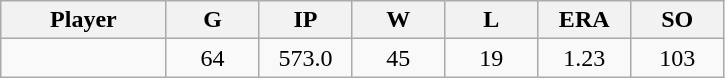<table class="wikitable sortable">
<tr>
<th bgcolor="#DDDDFF" width="16%">Player</th>
<th bgcolor="#DDDDFF" width="9%">G</th>
<th bgcolor="#DDDDFF" width="9%">IP</th>
<th bgcolor="#DDDDFF" width="9%">W</th>
<th bgcolor="#DDDDFF" width="9%">L</th>
<th bgcolor="#DDDDFF" width="9%">ERA</th>
<th bgcolor="#DDDDFF" width="9%">SO</th>
</tr>
<tr align="center">
<td></td>
<td>64</td>
<td>573.0</td>
<td>45</td>
<td>19</td>
<td>1.23</td>
<td>103</td>
</tr>
</table>
